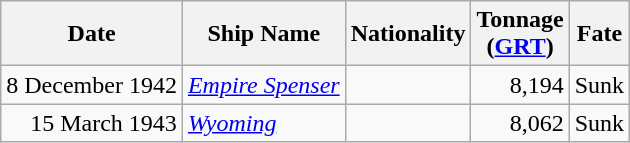<table class="wikitable sortable">
<tr>
<th>Date</th>
<th>Ship Name</th>
<th>Nationality</th>
<th>Tonnage<br>(<a href='#'>GRT</a>)</th>
<th>Fate</th>
</tr>
<tr>
<td align="right">8 December 1942</td>
<td align="left"><a href='#'><em>Empire Spenser</em></a></td>
<td align="left"></td>
<td align="right">8,194</td>
<td align="left">Sunk</td>
</tr>
<tr>
<td align="right">15 March 1943</td>
<td align="left"><a href='#'><em>Wyoming</em></a></td>
<td align="left"></td>
<td align="right">8,062</td>
<td align="left">Sunk</td>
</tr>
</table>
